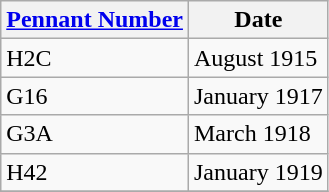<table class="wikitable" style="text-align:left">
<tr>
<th><a href='#'>Pennant Number</a></th>
<th>Date</th>
</tr>
<tr>
<td>H2C</td>
<td>August 1915</td>
</tr>
<tr>
<td>G16</td>
<td>January 1917</td>
</tr>
<tr>
<td>G3A</td>
<td>March 1918</td>
</tr>
<tr>
<td>H42</td>
<td>January 1919</td>
</tr>
<tr>
</tr>
</table>
